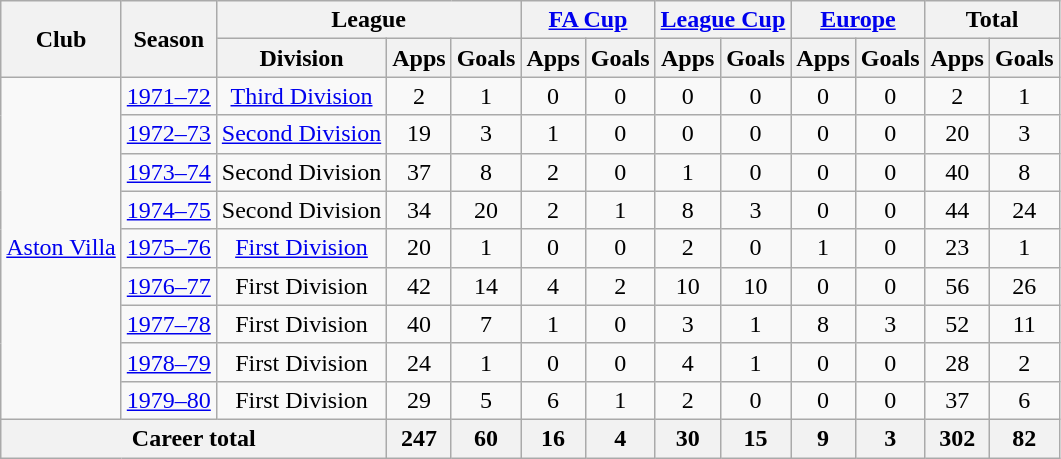<table class="wikitable" style="text-align: center;">
<tr>
<th rowspan="2">Club</th>
<th rowspan="2">Season</th>
<th colspan="3">League</th>
<th colspan="2"><a href='#'>FA Cup</a></th>
<th colspan="2"><a href='#'>League Cup</a></th>
<th colspan="2"><a href='#'>Europe</a></th>
<th colspan="2">Total</th>
</tr>
<tr>
<th>Division</th>
<th>Apps</th>
<th>Goals</th>
<th>Apps</th>
<th>Goals</th>
<th>Apps</th>
<th>Goals</th>
<th>Apps</th>
<th>Goals</th>
<th>Apps</th>
<th>Goals</th>
</tr>
<tr>
<td rowspan="9"><a href='#'>Aston Villa</a></td>
<td><a href='#'>1971–72</a></td>
<td><a href='#'>Third Division</a></td>
<td>2</td>
<td>1</td>
<td>0</td>
<td>0</td>
<td>0</td>
<td>0</td>
<td>0</td>
<td>0</td>
<td>2</td>
<td>1</td>
</tr>
<tr>
<td><a href='#'>1972–73</a></td>
<td><a href='#'>Second Division</a></td>
<td>19</td>
<td>3</td>
<td>1</td>
<td>0</td>
<td>0</td>
<td>0</td>
<td>0</td>
<td>0</td>
<td>20</td>
<td>3</td>
</tr>
<tr>
<td><a href='#'>1973–74</a></td>
<td>Second Division</td>
<td>37</td>
<td>8</td>
<td>2</td>
<td>0</td>
<td>1</td>
<td>0</td>
<td>0</td>
<td>0</td>
<td>40</td>
<td>8</td>
</tr>
<tr>
<td><a href='#'>1974–75</a></td>
<td>Second Division</td>
<td>34</td>
<td>20</td>
<td>2</td>
<td>1</td>
<td>8</td>
<td>3</td>
<td>0</td>
<td>0</td>
<td>44</td>
<td>24</td>
</tr>
<tr>
<td><a href='#'>1975–76</a></td>
<td><a href='#'>First Division</a></td>
<td>20</td>
<td>1</td>
<td>0</td>
<td>0</td>
<td>2</td>
<td>0</td>
<td>1</td>
<td>0</td>
<td>23</td>
<td>1</td>
</tr>
<tr>
<td><a href='#'>1976–77</a></td>
<td>First Division</td>
<td>42</td>
<td>14</td>
<td>4</td>
<td>2</td>
<td>10</td>
<td>10</td>
<td>0</td>
<td>0</td>
<td>56</td>
<td>26</td>
</tr>
<tr>
<td><a href='#'>1977–78</a></td>
<td>First Division</td>
<td>40</td>
<td>7</td>
<td>1</td>
<td>0</td>
<td>3</td>
<td>1</td>
<td>8</td>
<td>3</td>
<td>52</td>
<td>11</td>
</tr>
<tr>
<td><a href='#'>1978–79</a></td>
<td>First Division</td>
<td>24</td>
<td>1</td>
<td>0</td>
<td>0</td>
<td>4</td>
<td>1</td>
<td>0</td>
<td>0</td>
<td>28</td>
<td>2</td>
</tr>
<tr>
<td><a href='#'>1979–80</a></td>
<td>First Division</td>
<td>29</td>
<td>5</td>
<td>6</td>
<td>1</td>
<td>2</td>
<td>0</td>
<td>0</td>
<td>0</td>
<td>37</td>
<td>6</td>
</tr>
<tr>
<th colspan="3">Career total</th>
<th>247</th>
<th>60</th>
<th>16</th>
<th>4</th>
<th>30</th>
<th>15</th>
<th>9</th>
<th>3</th>
<th>302</th>
<th>82</th>
</tr>
</table>
